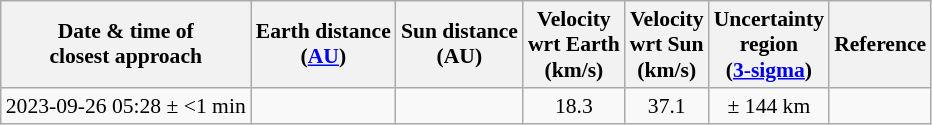<table class="wikitable" style="text-align: center; font-size: 0.9em;">
<tr>
<th>Date & time of<br>closest approach</th>
<th>Earth distance<br>(<a href='#'>AU</a>)</th>
<th>Sun distance<br>(AU)</th>
<th>Velocity<br>wrt Earth<br>(km/s)</th>
<th>Velocity<br>wrt Sun<br>(km/s)</th>
<th>Uncertainty<br>region<br>(<a href='#'>3-sigma</a>)</th>
<th>Reference</th>
</tr>
<tr>
<td>2023-09-26 05:28 ± <1 min</td>
<td></td>
<td></td>
<td>18.3</td>
<td>37.1</td>
<td>± 144 km</td>
<td><small></small></td>
</tr>
</table>
